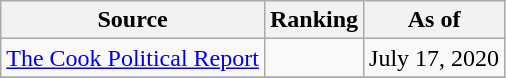<table class="wikitable" style="text-align:center">
<tr>
<th>Source</th>
<th>Ranking</th>
<th>As of</th>
</tr>
<tr>
<td align=left><a href='#'>The Cook Political Report</a></td>
<td></td>
<td>July 17, 2020</td>
</tr>
<tr>
</tr>
</table>
